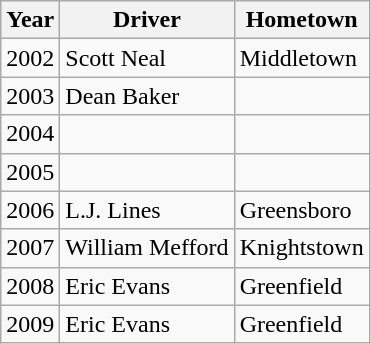<table class="wikitable">
<tr>
<th>Year</th>
<th>Driver</th>
<th>Hometown</th>
</tr>
<tr>
<td>2002</td>
<td>Scott Neal</td>
<td>Middletown</td>
</tr>
<tr>
<td>2003</td>
<td>Dean Baker</td>
<td></td>
</tr>
<tr>
<td>2004</td>
<td></td>
<td></td>
</tr>
<tr>
<td>2005</td>
<td></td>
<td></td>
</tr>
<tr>
<td>2006</td>
<td>L.J. Lines</td>
<td>Greensboro</td>
</tr>
<tr>
<td>2007</td>
<td>William Mefford</td>
<td>Knightstown</td>
</tr>
<tr>
<td>2008</td>
<td>Eric Evans</td>
<td>Greenfield</td>
</tr>
<tr>
<td>2009</td>
<td>Eric Evans</td>
<td>Greenfield</td>
</tr>
</table>
